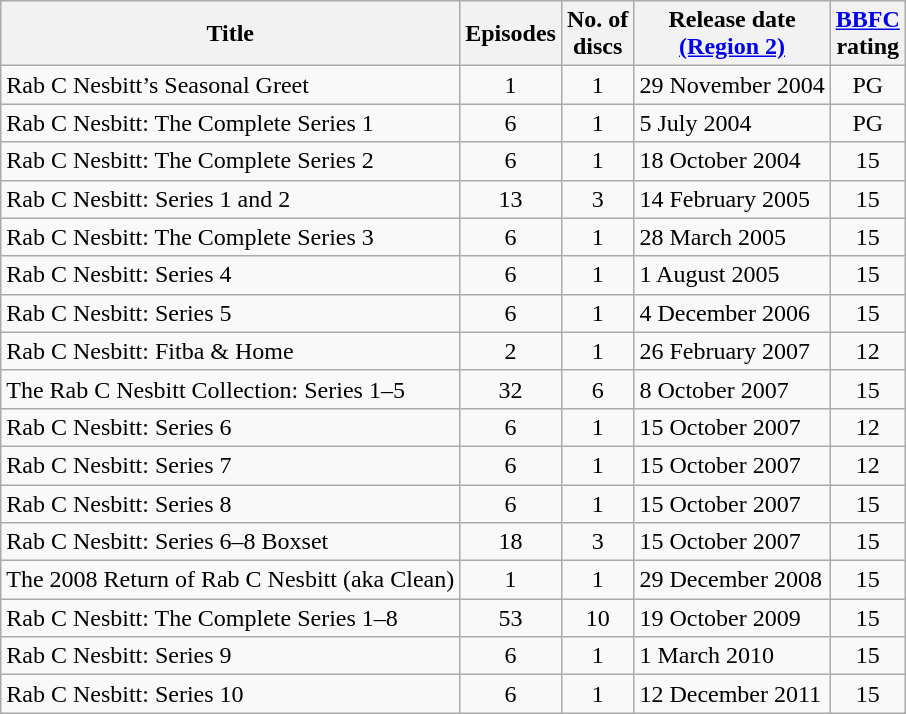<table class="wikitable">
<tr>
<th>Title</th>
<th>Episodes</th>
<th>No. of<br>discs</th>
<th>Release date<br><a href='#'>(Region 2)</a></th>
<th><a href='#'>BBFC</a><br>rating</th>
</tr>
<tr>
<td>Rab C Nesbitt’s Seasonal Greet</td>
<td align="center">1</td>
<td align="center">1</td>
<td>29 November 2004</td>
<td align="center">PG</td>
</tr>
<tr>
<td>Rab C Nesbitt: The Complete Series 1</td>
<td align="center">6</td>
<td align="center">1</td>
<td>5 July 2004</td>
<td align="center">PG</td>
</tr>
<tr>
<td>Rab C Nesbitt: The Complete Series 2</td>
<td align="center">6</td>
<td align="center">1</td>
<td>18 October 2004</td>
<td align="center">15</td>
</tr>
<tr>
<td>Rab C Nesbitt: Series 1 and 2 </td>
<td align="center">13</td>
<td align="center">3</td>
<td>14 February 2005</td>
<td align="center">15</td>
</tr>
<tr>
<td>Rab C Nesbitt: The Complete Series 3</td>
<td align="center">6</td>
<td align="center">1</td>
<td>28 March 2005</td>
<td align="center">15</td>
</tr>
<tr>
<td>Rab C Nesbitt: Series 4</td>
<td align="center">6</td>
<td align="center">1</td>
<td>1 August 2005</td>
<td align="center">15</td>
</tr>
<tr>
<td>Rab C Nesbitt: Series 5</td>
<td align="center">6</td>
<td align="center">1</td>
<td>4 December 2006</td>
<td align="center">15</td>
</tr>
<tr>
<td>Rab C Nesbitt: Fitba & Home</td>
<td align="center">2</td>
<td align="center">1</td>
<td>26 February 2007</td>
<td align="center">12</td>
</tr>
<tr>
<td>The Rab C Nesbitt Collection: Series 1–5 </td>
<td align="center">32</td>
<td align="center">6</td>
<td>8 October 2007</td>
<td align="center">15</td>
</tr>
<tr>
<td>Rab C Nesbitt: Series 6</td>
<td align="center">6</td>
<td align="center">1</td>
<td>15 October 2007</td>
<td align="center">12</td>
</tr>
<tr>
<td>Rab C Nesbitt: Series 7</td>
<td align="center">6</td>
<td align="center">1</td>
<td>15 October 2007</td>
<td align="center">12</td>
</tr>
<tr>
<td>Rab C Nesbitt: Series 8</td>
<td align="center">6</td>
<td align="center">1</td>
<td>15 October 2007</td>
<td align="center">15</td>
</tr>
<tr>
<td>Rab C Nesbitt: Series 6–8 Boxset</td>
<td align="center">18</td>
<td align="center">3</td>
<td>15 October 2007</td>
<td align="center">15</td>
</tr>
<tr>
<td>The 2008 Return of Rab C Nesbitt (aka Clean)</td>
<td align="center">1</td>
<td align="center">1</td>
<td>29 December 2008</td>
<td align="center">15</td>
</tr>
<tr>
<td>Rab C Nesbitt: The Complete Series 1–8 </td>
<td align="center">53</td>
<td align="center">10</td>
<td>19 October 2009</td>
<td align="center">15</td>
</tr>
<tr>
<td>Rab C Nesbitt: Series 9</td>
<td align="center">6</td>
<td align="center">1</td>
<td>1 March 2010</td>
<td align="center">15</td>
</tr>
<tr>
<td>Rab C Nesbitt: Series 10</td>
<td align="center">6</td>
<td align="center">1</td>
<td>12 December 2011</td>
<td align="center">15</td>
</tr>
</table>
